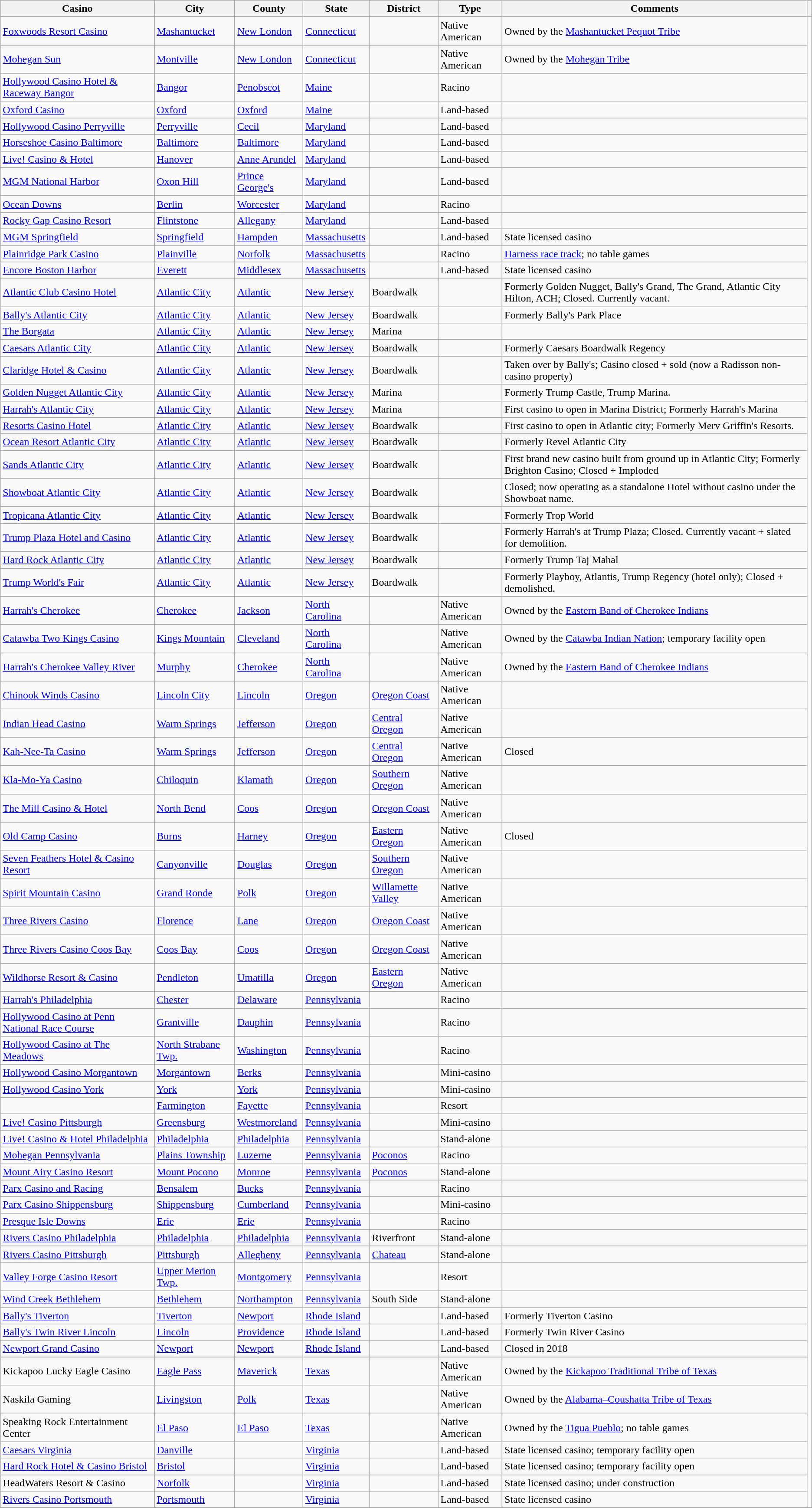<table class="wikitable sortable">
<tr bgcolor=lightgrey>
<th>Casino</th>
<th>City</th>
<th>County</th>
<th>State</th>
<th>District</th>
<th>Type</th>
<th class="unsortable">Comments</th>
<th></th>
</tr>
<tr>
</tr>
<tr>
<td><a href='#'>Foxwoods Resort Casino</a></td>
<td><a href='#'>Mashantucket</a></td>
<td><a href='#'>New London</a></td>
<td><a href='#'>Connecticut</a></td>
<td></td>
<td>Native American</td>
<td>Owned by the <a href='#'>Mashantucket Pequot Tribe</a></td>
</tr>
<tr>
<td><a href='#'>Mohegan Sun</a></td>
<td><a href='#'>Montville</a></td>
<td><a href='#'>New London</a></td>
<td><a href='#'>Connecticut</a></td>
<td></td>
<td>Native American</td>
<td>Owned by the <a href='#'>Mohegan Tribe</a></td>
</tr>
<tr>
</tr>
<tr>
<td><a href='#'>Hollywood Casino Hotel & Raceway Bangor</a></td>
<td><a href='#'>Bangor</a></td>
<td><a href='#'>Penobscot</a></td>
<td><a href='#'>Maine</a></td>
<td></td>
<td>Racino</td>
<td></td>
</tr>
<tr>
<td><a href='#'>Oxford Casino</a></td>
<td><a href='#'>Oxford</a></td>
<td><a href='#'>Oxford</a></td>
<td><a href='#'>Maine</a></td>
<td></td>
<td>Land-based</td>
<td></td>
</tr>
<tr>
<td><a href='#'>Hollywood Casino Perryville</a></td>
<td><a href='#'>Perryville</a></td>
<td><a href='#'>Cecil</a></td>
<td><a href='#'>Maryland</a></td>
<td></td>
<td>Land-based</td>
<td></td>
</tr>
<tr>
<td><a href='#'>Horseshoe Casino Baltimore</a></td>
<td><a href='#'>Baltimore</a></td>
<td><a href='#'>Baltimore</a></td>
<td><a href='#'>Maryland</a></td>
<td></td>
<td>Land-based</td>
<td></td>
</tr>
<tr>
<td><a href='#'>Live! Casino & Hotel</a></td>
<td><a href='#'>Hanover</a></td>
<td><a href='#'>Anne Arundel</a></td>
<td><a href='#'>Maryland</a></td>
<td></td>
<td>Land-based</td>
<td></td>
</tr>
<tr>
<td><a href='#'>MGM National Harbor</a></td>
<td><a href='#'>Oxon Hill</a></td>
<td><a href='#'>Prince George's</a></td>
<td><a href='#'>Maryland</a></td>
<td></td>
<td>Land-based</td>
<td></td>
</tr>
<tr>
<td><a href='#'>Ocean Downs</a></td>
<td><a href='#'>Berlin</a></td>
<td><a href='#'>Worcester</a></td>
<td><a href='#'>Maryland</a></td>
<td></td>
<td>Racino</td>
<td></td>
</tr>
<tr>
<td><a href='#'>Rocky Gap Casino Resort</a></td>
<td><a href='#'>Flintstone</a></td>
<td><a href='#'>Allegany</a></td>
<td><a href='#'>Maryland</a></td>
<td></td>
<td>Land-based</td>
<td></td>
</tr>
<tr>
<td><a href='#'>MGM Springfield</a></td>
<td><a href='#'>Springfield</a></td>
<td><a href='#'>Hampden</a></td>
<td><a href='#'>Massachusetts</a></td>
<td></td>
<td>Land-based</td>
<td>State licensed casino</td>
</tr>
<tr>
<td><a href='#'>Plainridge Park Casino</a></td>
<td><a href='#'>Plainville</a></td>
<td><a href='#'>Norfolk</a></td>
<td><a href='#'>Massachusetts</a></td>
<td></td>
<td>Racino</td>
<td><a href='#'>Harness race track</a>; no table games</td>
</tr>
<tr>
<td><a href='#'>Encore Boston Harbor</a></td>
<td><a href='#'>Everett</a></td>
<td><a href='#'>Middlesex</a></td>
<td><a href='#'>Massachusetts</a></td>
<td></td>
<td>Land-based</td>
<td>State licensed casino</td>
</tr>
<tr>
</tr>
<tr>
<td><a href='#'>Atlantic Club Casino Hotel</a></td>
<td><a href='#'>Atlantic City</a></td>
<td><a href='#'>Atlantic</a></td>
<td><a href='#'>New Jersey</a></td>
<td>Boardwalk</td>
<td></td>
<td>Formerly Golden Nugget, Bally's Grand, The Grand, Atlantic City Hilton, ACH; Closed.  Currently vacant.</td>
</tr>
<tr>
<td><a href='#'>Bally's Atlantic City</a></td>
<td><a href='#'>Atlantic City</a></td>
<td><a href='#'>Atlantic</a></td>
<td><a href='#'>New Jersey</a></td>
<td>Boardwalk</td>
<td></td>
<td>Formerly Bally's Park Place</td>
</tr>
<tr>
<td><a href='#'>The Borgata</a></td>
<td><a href='#'>Atlantic City</a></td>
<td><a href='#'>Atlantic</a></td>
<td><a href='#'>New Jersey</a></td>
<td>Marina</td>
<td></td>
<td></td>
</tr>
<tr>
<td><a href='#'>Caesars Atlantic City</a></td>
<td><a href='#'>Atlantic City</a></td>
<td><a href='#'>Atlantic</a></td>
<td><a href='#'>New Jersey</a></td>
<td>Boardwalk</td>
<td></td>
<td>Formerly Caesars Boardwalk Regency</td>
</tr>
<tr>
<td><a href='#'>Claridge Hotel & Casino</a></td>
<td><a href='#'>Atlantic City</a></td>
<td><a href='#'>Atlantic</a></td>
<td><a href='#'>New Jersey</a></td>
<td>Boardwalk</td>
<td></td>
<td>Taken over by Bally's; Casino closed + sold (now a Radisson non-casino property)</td>
</tr>
<tr>
<td><a href='#'>Golden Nugget Atlantic City</a></td>
<td><a href='#'>Atlantic City</a></td>
<td><a href='#'>Atlantic</a></td>
<td><a href='#'>New Jersey</a></td>
<td>Marina</td>
<td></td>
<td>Formerly Trump Castle, Trump Marina.</td>
</tr>
<tr>
<td><a href='#'>Harrah's Atlantic City</a></td>
<td><a href='#'>Atlantic City</a></td>
<td><a href='#'>Atlantic</a></td>
<td><a href='#'>New Jersey</a></td>
<td>Marina</td>
<td></td>
<td>First casino to open in Marina District; Formerly Harrah's Marina</td>
</tr>
<tr>
<td><a href='#'>Resorts Casino Hotel</a></td>
<td><a href='#'>Atlantic City</a></td>
<td><a href='#'>Atlantic</a></td>
<td><a href='#'>New Jersey</a></td>
<td>Boardwalk</td>
<td></td>
<td>First casino to open in Atlantic city; Formerly Merv Griffin's Resorts.</td>
</tr>
<tr>
<td><a href='#'>Ocean Resort Atlantic City</a></td>
<td><a href='#'>Atlantic City</a></td>
<td><a href='#'>Atlantic</a></td>
<td><a href='#'>New Jersey</a></td>
<td>Boardwalk</td>
<td></td>
<td>Formerly Revel Atlantic City</td>
</tr>
<tr>
<td><a href='#'>Sands Atlantic City</a></td>
<td><a href='#'>Atlantic City</a></td>
<td><a href='#'>Atlantic</a></td>
<td><a href='#'>New Jersey</a></td>
<td>Boardwalk</td>
<td></td>
<td>First brand new casino built from ground up in Atlantic City; Formerly Brighton Casino; Closed + Imploded</td>
</tr>
<tr>
<td><a href='#'>Showboat Atlantic City</a></td>
<td><a href='#'>Atlantic City</a></td>
<td><a href='#'>Atlantic</a></td>
<td><a href='#'>New Jersey</a></td>
<td>Boardwalk</td>
<td></td>
<td>Closed; now operating as a standalone Hotel without casino under the Showboat name.</td>
</tr>
<tr>
<td><a href='#'>Tropicana Atlantic City</a></td>
<td><a href='#'>Atlantic City</a></td>
<td><a href='#'>Atlantic</a></td>
<td><a href='#'>New Jersey</a></td>
<td>Boardwalk</td>
<td></td>
<td>Formerly Trop World</td>
</tr>
<tr>
<td><a href='#'>Trump Plaza Hotel and Casino</a></td>
<td><a href='#'>Atlantic City</a></td>
<td><a href='#'>Atlantic</a></td>
<td><a href='#'>New Jersey</a></td>
<td>Boardwalk</td>
<td></td>
<td>Formerly Harrah's at Trump Plaza; Closed.  Currently vacant + slated for demolition.</td>
</tr>
<tr>
<td><a href='#'>Hard Rock Atlantic City</a></td>
<td><a href='#'>Atlantic City</a></td>
<td><a href='#'>Atlantic</a></td>
<td><a href='#'>New Jersey</a></td>
<td>Boardwalk</td>
<td></td>
<td>Formerly Trump Taj Mahal</td>
</tr>
<tr>
<td><a href='#'>Trump World's Fair</a></td>
<td><a href='#'>Atlantic City</a></td>
<td><a href='#'>Atlantic</a></td>
<td><a href='#'>New Jersey</a></td>
<td>Boardwalk</td>
<td></td>
<td>Formerly Playboy, Atlantis, Trump Regency (hotel only); Closed + demolished.</td>
</tr>
<tr>
</tr>
<tr>
<td><a href='#'>Harrah's Cherokee</a></td>
<td><a href='#'>Cherokee</a></td>
<td><a href='#'>Jackson</a></td>
<td><a href='#'>North Carolina</a></td>
<td></td>
<td>Native American</td>
<td>Owned by the <a href='#'>Eastern Band of Cherokee Indians</a></td>
</tr>
<tr>
<td><a href='#'>Catawba Two Kings Casino</a></td>
<td><a href='#'>Kings Mountain</a></td>
<td><a href='#'>Cleveland</a></td>
<td><a href='#'>North Carolina</a></td>
<td></td>
<td>Native American</td>
<td>Owned by the <a href='#'>Catawba Indian Nation</a>; temporary facility open</td>
</tr>
<tr>
<td><a href='#'>Harrah's Cherokee Valley River</a></td>
<td><a href='#'>Murphy</a></td>
<td><a href='#'>Cherokee</a></td>
<td><a href='#'>North Carolina</a></td>
<td></td>
<td>Native American</td>
<td>Owned by the <a href='#'>Eastern Band of Cherokee Indians</a></td>
</tr>
<tr>
</tr>
<tr>
<td><a href='#'>Chinook Winds Casino</a></td>
<td><a href='#'>Lincoln City</a></td>
<td><a href='#'>Lincoln</a></td>
<td><a href='#'>Oregon</a></td>
<td><a href='#'>Oregon Coast</a></td>
<td>Native American</td>
<td></td>
</tr>
<tr>
<td><a href='#'>Indian Head Casino</a></td>
<td><a href='#'>Warm Springs</a></td>
<td><a href='#'>Jefferson</a></td>
<td><a href='#'>Oregon</a></td>
<td><a href='#'>Central Oregon</a></td>
<td>Native American</td>
<td></td>
</tr>
<tr>
<td><a href='#'>Kah-Nee-Ta Casino</a></td>
<td><a href='#'>Warm Springs</a></td>
<td><a href='#'>Jefferson</a></td>
<td><a href='#'>Oregon</a></td>
<td><a href='#'>Central Oregon</a></td>
<td>Native American</td>
<td>Closed</td>
</tr>
<tr>
<td><a href='#'>Kla-Mo-Ya Casino</a></td>
<td><a href='#'>Chiloquin</a></td>
<td><a href='#'>Klamath</a></td>
<td><a href='#'>Oregon</a></td>
<td><a href='#'>Southern Oregon</a></td>
<td>Native American</td>
<td></td>
</tr>
<tr>
<td><a href='#'>The Mill Casino & Hotel</a></td>
<td><a href='#'>North Bend</a></td>
<td><a href='#'>Coos</a></td>
<td><a href='#'>Oregon</a></td>
<td><a href='#'>Oregon Coast</a></td>
<td>Native American</td>
<td></td>
</tr>
<tr>
<td><a href='#'>Old Camp Casino</a></td>
<td><a href='#'>Burns</a></td>
<td><a href='#'>Harney</a></td>
<td><a href='#'>Oregon</a></td>
<td><a href='#'>Eastern Oregon</a></td>
<td>Native American</td>
<td>Closed</td>
</tr>
<tr>
<td><a href='#'>Seven Feathers Hotel & Casino Resort</a></td>
<td><a href='#'>Canyonville</a></td>
<td><a href='#'>Douglas</a></td>
<td><a href='#'>Oregon</a></td>
<td><a href='#'>Southern Oregon</a></td>
<td>Native American</td>
<td></td>
</tr>
<tr>
<td><a href='#'>Spirit Mountain Casino</a></td>
<td><a href='#'>Grand Ronde</a></td>
<td><a href='#'>Polk</a></td>
<td><a href='#'>Oregon</a></td>
<td><a href='#'>Willamette Valley</a></td>
<td>Native American</td>
<td></td>
</tr>
<tr>
<td><a href='#'>Three Rivers Casino</a></td>
<td><a href='#'>Florence</a></td>
<td><a href='#'>Lane</a></td>
<td><a href='#'>Oregon</a></td>
<td><a href='#'>Oregon Coast</a></td>
<td>Native American</td>
<td></td>
</tr>
<tr>
<td><a href='#'>Three Rivers Casino Coos Bay</a></td>
<td><a href='#'>Coos Bay</a></td>
<td><a href='#'>Coos</a></td>
<td><a href='#'>Oregon</a></td>
<td><a href='#'>Oregon Coast</a></td>
<td>Native American</td>
<td></td>
</tr>
<tr>
<td><a href='#'>Wildhorse Resort & Casino</a></td>
<td><a href='#'>Pendleton</a></td>
<td><a href='#'>Umatilla</a></td>
<td><a href='#'>Oregon</a></td>
<td><a href='#'>Eastern Oregon</a></td>
<td>Native American</td>
<td></td>
</tr>
<tr>
<td><a href='#'>Harrah's Philadelphia</a></td>
<td><a href='#'>Chester</a></td>
<td><a href='#'>Delaware</a></td>
<td><a href='#'>Pennsylvania</a></td>
<td></td>
<td>Racino</td>
<td></td>
</tr>
<tr>
<td><a href='#'>Hollywood Casino at Penn National Race Course</a></td>
<td><a href='#'>Grantville</a></td>
<td><a href='#'>Dauphin</a></td>
<td><a href='#'>Pennsylvania</a></td>
<td></td>
<td>Racino</td>
<td></td>
</tr>
<tr>
<td><a href='#'>Hollywood Casino at The Meadows</a></td>
<td><a href='#'>North Strabane Twp.</a></td>
<td><a href='#'>Washington</a></td>
<td><a href='#'>Pennsylvania</a></td>
<td></td>
<td>Racino</td>
<td></td>
</tr>
<tr>
<td><a href='#'>Hollywood Casino Morgantown</a></td>
<td><a href='#'>Morgantown</a></td>
<td><a href='#'>Berks</a></td>
<td><a href='#'>Pennsylvania</a></td>
<td></td>
<td>Mini-casino</td>
<td></td>
</tr>
<tr>
<td><a href='#'>Hollywood Casino York</a></td>
<td><a href='#'>York</a></td>
<td><a href='#'>York</a></td>
<td><a href='#'>Pennsylvania</a></td>
<td></td>
<td>Mini-casino</td>
<td></td>
</tr>
<tr>
<td></td>
<td><a href='#'>Farmington</a></td>
<td><a href='#'>Fayette</a></td>
<td><a href='#'>Pennsylvania</a></td>
<td></td>
<td>Resort</td>
<td></td>
</tr>
<tr>
<td><a href='#'>Live! Casino Pittsburgh</a></td>
<td><a href='#'>Greensburg</a></td>
<td><a href='#'>Westmoreland</a></td>
<td><a href='#'>Pennsylvania</a></td>
<td></td>
<td>Mini-casino</td>
<td></td>
</tr>
<tr>
<td><a href='#'>Live! Casino & Hotel Philadelphia</a></td>
<td><a href='#'>Philadelphia</a></td>
<td><a href='#'>Philadelphia</a></td>
<td><a href='#'>Pennsylvania</a></td>
<td></td>
<td>Stand-alone</td>
<td></td>
</tr>
<tr>
<td><a href='#'>Mohegan Pennsylvania</a></td>
<td><a href='#'>Plains Township</a></td>
<td><a href='#'>Luzerne</a></td>
<td><a href='#'>Pennsylvania</a></td>
<td><a href='#'>Poconos</a></td>
<td>Racino</td>
<td></td>
</tr>
<tr>
<td><a href='#'>Mount Airy Casino Resort</a></td>
<td><a href='#'>Mount Pocono</a></td>
<td><a href='#'>Monroe</a></td>
<td><a href='#'>Pennsylvania</a></td>
<td><a href='#'>Poconos</a></td>
<td>Stand-alone</td>
<td></td>
</tr>
<tr>
<td><a href='#'>Parx Casino and Racing</a></td>
<td><a href='#'>Bensalem</a></td>
<td><a href='#'>Bucks</a></td>
<td><a href='#'>Pennsylvania</a></td>
<td></td>
<td>Racino</td>
<td></td>
</tr>
<tr>
<td><a href='#'>Parx Casino Shippensburg</a></td>
<td><a href='#'>Shippensburg</a></td>
<td><a href='#'>Cumberland</a></td>
<td><a href='#'>Pennsylvania</a></td>
<td></td>
<td>Mini-casino</td>
<td></td>
</tr>
<tr>
<td><a href='#'>Presque Isle Downs</a></td>
<td><a href='#'>Erie</a></td>
<td><a href='#'>Erie</a></td>
<td><a href='#'>Pennsylvania</a></td>
<td></td>
<td>Racino</td>
<td></td>
</tr>
<tr>
<td><a href='#'>Rivers Casino Philadelphia</a></td>
<td><a href='#'>Philadelphia</a></td>
<td><a href='#'>Philadelphia</a></td>
<td><a href='#'>Pennsylvania</a></td>
<td>Riverfront</td>
<td>Stand-alone</td>
<td></td>
</tr>
<tr>
<td><a href='#'>Rivers Casino Pittsburgh</a></td>
<td><a href='#'>Pittsburgh</a></td>
<td><a href='#'>Allegheny</a></td>
<td><a href='#'>Pennsylvania</a></td>
<td><a href='#'>Chateau</a></td>
<td>Stand-alone</td>
<td></td>
</tr>
<tr>
<td><a href='#'>Valley Forge Casino Resort</a></td>
<td><a href='#'>Upper Merion Twp.</a></td>
<td><a href='#'>Montgomery</a></td>
<td><a href='#'>Pennsylvania</a></td>
<td></td>
<td>Resort</td>
<td></td>
</tr>
<tr>
<td><a href='#'>Wind Creek Bethlehem</a></td>
<td><a href='#'>Bethlehem</a></td>
<td><a href='#'>Northampton</a></td>
<td><a href='#'>Pennsylvania</a></td>
<td>South Side</td>
<td>Stand-alone</td>
<td></td>
</tr>
<tr>
<td><a href='#'>Bally's Tiverton</a></td>
<td><a href='#'>Tiverton</a></td>
<td><a href='#'>Newport</a></td>
<td><a href='#'>Rhode Island</a></td>
<td></td>
<td>Land-based</td>
<td>Formerly Tiverton Casino</td>
</tr>
<tr>
<td><a href='#'>Bally's Twin River Lincoln</a></td>
<td><a href='#'>Lincoln</a></td>
<td><a href='#'>Providence</a></td>
<td><a href='#'>Rhode Island</a></td>
<td></td>
<td>Land-based</td>
<td>Formerly Twin River Casino</td>
</tr>
<tr>
<td><a href='#'>Newport Grand Casino</a></td>
<td><a href='#'>Newport</a></td>
<td><a href='#'>Newport</a></td>
<td><a href='#'>Rhode Island</a></td>
<td></td>
<td>Land-based</td>
<td>Closed in 2018</td>
</tr>
<tr>
</tr>
<tr>
<td>Kickapoo Lucky Eagle Casino</td>
<td><a href='#'>Eagle Pass</a></td>
<td><a href='#'>Maverick</a></td>
<td><a href='#'>Texas</a></td>
<td></td>
<td>Native American</td>
<td>Owned by the <a href='#'>Kickapoo Traditional Tribe of Texas</a></td>
</tr>
<tr>
<td>Naskila Gaming</td>
<td><a href='#'>Livingston</a></td>
<td><a href='#'>Polk</a></td>
<td><a href='#'>Texas</a></td>
<td></td>
<td>Native American</td>
<td>Owned by the <a href='#'>Alabama–Coushatta Tribe of Texas</a></td>
</tr>
<tr>
<td>Speaking Rock Entertainment Center</td>
<td><a href='#'>El Paso</a></td>
<td><a href='#'>El Paso</a></td>
<td><a href='#'>Texas</a></td>
<td></td>
<td>Native American</td>
<td>Owned by the <a href='#'>Tigua Pueblo</a>; no table games</td>
</tr>
<tr>
<td><a href='#'>Caesars Virginia</a></td>
<td><a href='#'>Danville</a></td>
<td></td>
<td><a href='#'>Virginia</a></td>
<td></td>
<td>Land-based</td>
<td>State licensed casino; temporary facility open</td>
</tr>
<tr>
<td><a href='#'>Hard Rock Hotel & Casino Bristol</a></td>
<td><a href='#'>Bristol</a></td>
<td></td>
<td><a href='#'>Virginia</a></td>
<td></td>
<td>Land-based</td>
<td>State licensed casino; temporary facility open</td>
</tr>
<tr>
<td>HeadWaters Resort & Casino</td>
<td><a href='#'>Norfolk</a></td>
<td></td>
<td><a href='#'>Virginia</a></td>
<td></td>
<td>Land-based</td>
<td>State licensed casino; under construction</td>
</tr>
<tr>
<td><a href='#'>Rivers Casino Portsmouth</a></td>
<td><a href='#'>Portsmouth</a></td>
<td></td>
<td><a href='#'>Virginia</a></td>
<td></td>
<td>Land-based</td>
<td>State licensed casino</td>
</tr>
<tr>
</tr>
</table>
